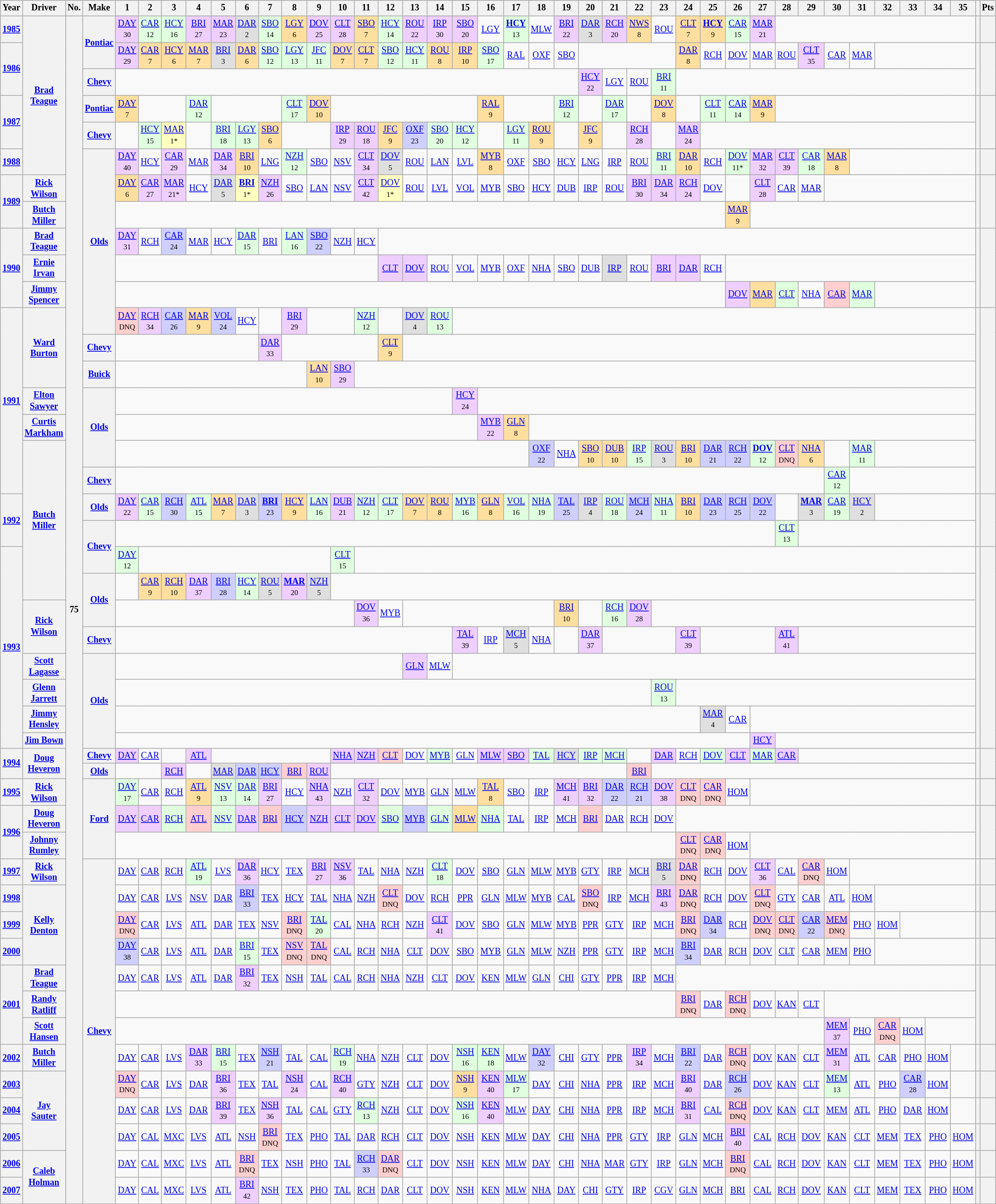<table class="wikitable" style="text-align:center; font-size:75%">
<tr>
<th>Year</th>
<th>Driver</th>
<th>No.</th>
<th>Make</th>
<th>1</th>
<th>2</th>
<th>3</th>
<th>4</th>
<th>5</th>
<th>6</th>
<th>7</th>
<th>8</th>
<th>9</th>
<th>10</th>
<th>11</th>
<th>12</th>
<th>13</th>
<th>14</th>
<th>15</th>
<th>16</th>
<th>17</th>
<th>18</th>
<th>19</th>
<th>20</th>
<th>21</th>
<th>22</th>
<th>23</th>
<th>24</th>
<th>25</th>
<th>26</th>
<th>27</th>
<th>28</th>
<th>29</th>
<th>30</th>
<th>31</th>
<th>32</th>
<th>33</th>
<th>34</th>
<th>35</th>
<th></th>
<th>Pts</th>
</tr>
<tr>
<th><a href='#'>1985</a></th>
<th rowspan=6><a href='#'>Brad Teague</a></th>
<th rowspan=46>75</th>
<th rowspan=2><a href='#'>Pontiac</a></th>
<td style="background:#EFCFFF;"><a href='#'>DAY</a><br><small>30</small></td>
<td style="background:#DFFFDF;"><a href='#'>CAR</a><br><small>12</small></td>
<td style="background:#DFFFDF;"><a href='#'>HCY</a><br><small>16</small></td>
<td style="background:#EFCFFF;"><a href='#'>BRI</a><br><small>27</small></td>
<td style="background:#EFCFFF;"><a href='#'>MAR</a><br><small>23</small></td>
<td style="background:#DFDFDF;"><a href='#'>DAR</a><br><small>2</small></td>
<td style="background:#DFFFDF;"><a href='#'>SBO</a><br><small>14</small></td>
<td style="background:#FFDF9F;"><a href='#'>LGY</a><br><small>6</small></td>
<td style="background:#EFCFFF;"><a href='#'>DOV</a><br><small>25</small></td>
<td style="background:#EFCFFF;"><a href='#'>CLT</a><br><small>28</small></td>
<td style="background:#FFDF9F;"><a href='#'>SBO</a><br><small>7</small></td>
<td style="background:#DFFFDF;"><a href='#'>HCY</a><br><small>14</small></td>
<td style="background:#EFCFFF;"><a href='#'>ROU</a><br><small>22</small></td>
<td style="background:#EFCFFF;"><a href='#'>IRP</a><br><small>30</small></td>
<td style="background:#EFCFFF;"><a href='#'>SBO</a><br><small>20</small></td>
<td><a href='#'>LGY</a></td>
<td style="background:#DFFFDF;"><strong><a href='#'>HCY</a></strong><br><small>13</small></td>
<td><a href='#'>MLW</a></td>
<td style="background:#EFCFFF;"><a href='#'>BRI</a><br><small>22</small></td>
<td style="background:#DFDFDF;"><a href='#'>DAR</a><br><small>3</small></td>
<td style="background:#EFCFFF;"><a href='#'>RCH</a><br><small>20</small></td>
<td style="background:#FFDF9F;"><a href='#'>NWS</a><br><small>8</small></td>
<td><a href='#'>ROU</a></td>
<td style="background:#FFDF9F;"><a href='#'>CLT</a><br><small>7</small></td>
<td style="background:#FFDF9F;"><strong><a href='#'>HCY</a></strong><br><small>9</small></td>
<td style="background:#DFFFDF;"><a href='#'>CAR</a><br><small>15</small></td>
<td style="background:#EFCFFF;"><a href='#'>MAR</a><br><small>21</small></td>
<td colspan=8></td>
<th></th>
<th></th>
</tr>
<tr>
<th rowspan=2><a href='#'>1986</a></th>
<td style="background:#EFCFFF;"><a href='#'>DAY</a><br><small>29</small></td>
<td style="background:#FFDF9F;"><a href='#'>CAR</a><br><small>7</small></td>
<td style="background:#FFDF9F;"><a href='#'>HCY</a><br><small>6</small></td>
<td style="background:#FFDF9F;"><a href='#'>MAR</a><br><small>7</small></td>
<td style="background:#DFDFDF;"><a href='#'>BRI</a><br><small>3</small></td>
<td style="background:#FFDF9F;"><a href='#'>DAR</a><br><small>6</small></td>
<td style="background:#DFFFDF;"><a href='#'>SBO</a><br><small>12</small></td>
<td style="background:#DFFFDF;"><a href='#'>LGY</a><br><small>13</small></td>
<td style="background:#DFFFDF;"><a href='#'>JFC</a><br><small>11</small></td>
<td style="background:#FFDF9F;"><a href='#'>DOV</a><br><small>7</small></td>
<td style="background:#FFDF9F;"><a href='#'>CLT</a><br><small>7</small></td>
<td style="background:#DFFFDF;"><a href='#'>SBO</a><br><small>12</small></td>
<td style="background:#DFFFDF;"><a href='#'>HCY</a><br><small>11</small></td>
<td style="background:#FFDF9F;"><a href='#'>ROU</a><br><small>8</small></td>
<td style="background:#FFDF9F;"><a href='#'>IRP</a><br><small>10</small></td>
<td style="background:#DFFFDF;"><a href='#'>SBO</a><br><small>17</small></td>
<td><a href='#'>RAL</a></td>
<td><a href='#'>OXF</a></td>
<td><a href='#'>SBO</a></td>
<td colspan=4></td>
<td style="background:#FFDF9F;"><a href='#'>DAR</a><br><small>8</small></td>
<td><a href='#'>RCH</a></td>
<td><a href='#'>DOV</a></td>
<td><a href='#'>MAR</a></td>
<td><a href='#'>ROU</a></td>
<td style="background:#EFCFFF;"><a href='#'>CLT</a><br><small>35</small></td>
<td><a href='#'>CAR</a></td>
<td><a href='#'>MAR</a></td>
<td colspan=4></td>
<th rowspan=2></th>
<th rowspan=2></th>
</tr>
<tr>
<th><a href='#'>Chevy</a></th>
<td colspan=19></td>
<td style="background:#EFCFFF;"><a href='#'>HCY</a><br><small>22</small></td>
<td><a href='#'>LGY</a></td>
<td><a href='#'>ROU</a></td>
<td style="background:#DFFFDF;"><a href='#'>BRI</a><br><small>11</small></td>
<td colspan=12></td>
</tr>
<tr>
<th rowspan=2><a href='#'>1987</a></th>
<th><a href='#'>Pontiac</a></th>
<td style="background:#FFDF9F;"><a href='#'>DAY</a><br><small>7</small></td>
<td colspan=2></td>
<td style="background:#DFFFDF;"><a href='#'>DAR</a><br><small>12</small></td>
<td colspan=3></td>
<td style="background:#DFFFDF;"><a href='#'>CLT</a><br><small>17</small></td>
<td style="background:#FFDF9F;"><a href='#'>DOV</a><br><small>10</small></td>
<td colspan=6></td>
<td style="background:#FFDF9F;"><a href='#'>RAL</a><br><small>9</small></td>
<td colspan=2></td>
<td style="background:#DFFFDF;"><a href='#'>BRI</a><br><small>12</small></td>
<td></td>
<td style="background:#DFFFDF;"><a href='#'>DAR</a><br><small>17</small></td>
<td></td>
<td style="background:#FFDF9F;"><a href='#'>DOV</a><br><small>8</small></td>
<td></td>
<td style="background:#DFFFDF;"><a href='#'>CLT</a><br><small>11</small></td>
<td style="background:#DFFFDF;"><a href='#'>CAR</a><br><small>14</small></td>
<td style="background:#FFDF9F;"><a href='#'>MAR</a><br><small>9</small></td>
<td colspan=8></td>
<th rowspan=2></th>
<th rowspan=2></th>
</tr>
<tr>
<th><a href='#'>Chevy</a></th>
<td></td>
<td style="background:#DFFFDF;"><a href='#'>HCY</a><br><small>15</small></td>
<td style="background:#FFFFBF;"><a href='#'>MAR</a><br><small>1*</small></td>
<td></td>
<td style="background:#DFFFDF;"><a href='#'>BRI</a><br><small>18</small></td>
<td style="background:#DFFFDF;"><a href='#'>LGY</a><br><small>13</small></td>
<td style="background:#FFDF9F;"><a href='#'>SBO</a><br><small>6</small></td>
<td colspan=2></td>
<td style="background:#EFCFFF;"><a href='#'>IRP</a><br><small>29</small></td>
<td style="background:#EFCFFF;"><a href='#'>ROU</a><br><small>18</small></td>
<td style="background:#FFDF9F;"><a href='#'>JFC</a><br><small>9</small></td>
<td style="background:#CFCFFF;"><a href='#'>OXF</a><br><small>23</small></td>
<td style="background:#DFFFDF;"><a href='#'>SBO</a><br><small>20</small></td>
<td style="background:#DFFFDF;"><a href='#'>HCY</a><br><small>12</small></td>
<td></td>
<td style="background:#DFFFDF;"><a href='#'>LGY</a><br><small>11</small></td>
<td style="background:#FFDF9F;"><a href='#'>ROU</a><br><small>9</small></td>
<td></td>
<td style="background:#FFDF9F;"><a href='#'>JFC</a><br><small>9</small></td>
<td></td>
<td style="background:#EFCFFF;"><a href='#'>RCH</a><br><small>28</small></td>
<td></td>
<td style="background:#EFCFFF;"><a href='#'>MAR</a><br><small>24</small></td>
<td colspan=11></td>
</tr>
<tr>
<th><a href='#'>1988</a></th>
<th rowspan=7><a href='#'>Olds</a></th>
<td style="background:#EFCFFF;"><a href='#'>DAY</a><br><small>40</small></td>
<td><a href='#'>HCY</a></td>
<td style="background:#EFCFFF;"><a href='#'>CAR</a><br><small>29</small></td>
<td><a href='#'>MAR</a></td>
<td style="background:#EFCFFF;"><a href='#'>DAR</a><br><small>34</small></td>
<td style="background:#FFDF9F;"><a href='#'>BRI</a><br><small>10</small></td>
<td><a href='#'>LNG</a></td>
<td style="background:#DFFFDF;"><a href='#'>NZH</a><br><small>12</small></td>
<td><a href='#'>SBO</a></td>
<td><a href='#'>NSV</a></td>
<td style="background:#EFCFFF;"><a href='#'>CLT</a><br><small>34</small></td>
<td style="background:#DFDFDF;"><a href='#'>DOV</a><br><small>5</small></td>
<td><a href='#'>ROU</a></td>
<td><a href='#'>LAN</a></td>
<td><a href='#'>LVL</a></td>
<td style="background:#FFDF9F;"><a href='#'>MYB</a><br><small>8</small></td>
<td><a href='#'>OXF</a></td>
<td><a href='#'>SBO</a></td>
<td><a href='#'>HCY</a></td>
<td><a href='#'>LNG</a></td>
<td><a href='#'>IRP</a></td>
<td><a href='#'>ROU</a></td>
<td style="background:#DFFFDF;"><a href='#'>BRI</a><br><small>11</small></td>
<td style="background:#FFDF9F;"><a href='#'>DAR</a><br><small>10</small></td>
<td><a href='#'>RCH</a></td>
<td style="background:#DFFFDF;"><a href='#'>DOV</a><br><small>11*</small></td>
<td style="background:#EFCFFF;"><a href='#'>MAR</a><br><small>32</small></td>
<td style="background:#EFCFFF;"><a href='#'>CLT</a><br><small>39</small></td>
<td style="background:#DFFFDF;"><a href='#'>CAR</a><br><small>18</small></td>
<td style="background:#FFDF9F;"><a href='#'>MAR</a><br><small>8</small></td>
<td colspan=5></td>
<th></th>
<th></th>
</tr>
<tr>
<th rowspan=2><a href='#'>1989</a></th>
<th><a href='#'>Rick Wilson</a></th>
<td style="background:#FFDF9F;"><a href='#'>DAY</a><br><small>6</small></td>
<td style="background:#EFCFFF;"><a href='#'>CAR</a><br><small>27</small></td>
<td style="background:#EFCFFF;"><a href='#'>MAR</a><br><small>21*</small></td>
<td><a href='#'>HCY</a></td>
<td style="background:#DFDFDF;"><a href='#'>DAR</a><br><small>5</small></td>
<td style="background:#FFFFBF;"><strong><a href='#'>BRI</a></strong><br><small>1*</small></td>
<td style="background:#EFCFFF;"><a href='#'>NZH</a><br><small>26</small></td>
<td><a href='#'>SBO</a></td>
<td><a href='#'>LAN</a></td>
<td><a href='#'>NSV</a></td>
<td style="background:#EFCFFF;"><a href='#'>CLT</a><br><small>42</small></td>
<td style="background:#FFFFBF;"><a href='#'>DOV</a><br><small>1*</small></td>
<td><a href='#'>ROU</a></td>
<td><a href='#'>LVL</a></td>
<td><a href='#'>VOL</a></td>
<td><a href='#'>MYB</a></td>
<td><a href='#'>SBO</a></td>
<td><a href='#'>HCY</a></td>
<td><a href='#'>DUB</a></td>
<td><a href='#'>IRP</a></td>
<td><a href='#'>ROU</a></td>
<td style="background:#EFCFFF;"><a href='#'>BRI</a><br><small>30</small></td>
<td style="background:#EFCFFF;"><a href='#'>DAR</a><br><small>34</small></td>
<td style="background:#EFCFFF;"><a href='#'>RCH</a><br><small>24</small></td>
<td><a href='#'>DOV</a></td>
<td></td>
<td style="background:#EFCFFF;"><a href='#'>CLT</a><br><small>28</small></td>
<td><a href='#'>CAR</a></td>
<td><a href='#'>MAR</a></td>
<td colspan=6></td>
<th rowspan=2></th>
<th rowspan=2></th>
</tr>
<tr>
<th><a href='#'>Butch Miller</a></th>
<td colspan=25></td>
<td style="background:#FFDF9F;"><a href='#'>MAR</a><br><small>9</small></td>
<td colspan=9></td>
</tr>
<tr>
<th rowspan=3><a href='#'>1990</a></th>
<th><a href='#'>Brad Teague</a></th>
<td style="background:#EFCFFF;"><a href='#'>DAY</a><br><small>31</small></td>
<td><a href='#'>RCH</a></td>
<td style="background:#CFCFFF;"><a href='#'>CAR</a><br><small>24</small></td>
<td><a href='#'>MAR</a></td>
<td><a href='#'>HCY</a></td>
<td style="background:#DFFFDF;"><a href='#'>DAR</a><br><small>15</small></td>
<td><a href='#'>BRI</a></td>
<td style="background:#DFFFDF;"><a href='#'>LAN</a><br><small>16</small></td>
<td style="background:#CFCFFF;"><a href='#'>SBO</a><br><small>22</small></td>
<td><a href='#'>NZH</a></td>
<td><a href='#'>HCY</a></td>
<td colspan=24></td>
<th rowspan=3></th>
<th rowspan=3></th>
</tr>
<tr>
<th><a href='#'>Ernie Irvan</a></th>
<td colspan=11></td>
<td style="background:#EFCFFF;"><a href='#'>CLT</a><br></td>
<td style="background:#EFCFFF;"><a href='#'>DOV</a><br></td>
<td><a href='#'>ROU</a></td>
<td><a href='#'>VOL</a></td>
<td><a href='#'>MYB</a></td>
<td><a href='#'>OXF</a></td>
<td><a href='#'>NHA</a></td>
<td><a href='#'>SBO</a></td>
<td><a href='#'>DUB</a></td>
<td style="background:#DFDFDF;"><a href='#'>IRP</a><br></td>
<td><a href='#'>ROU</a></td>
<td style="background:#EFCFFF;"><a href='#'>BRI</a><br></td>
<td style="background:#EFCFFF;"><a href='#'>DAR</a><br></td>
<td><a href='#'>RCH</a></td>
<td colspan=10></td>
</tr>
<tr>
<th><a href='#'>Jimmy Spencer</a></th>
<td colspan=25></td>
<td style="background:#EFCFFF;"><a href='#'>DOV</a><br></td>
<td style="background:#FFDF9F;"><a href='#'>MAR</a><br></td>
<td style="background:#DFFFDF;"><a href='#'>CLT</a><br></td>
<td><a href='#'>NHA</a></td>
<td style="background:#FFCFCF;"><a href='#'>CAR</a><br></td>
<td style="background:#DFFFDF;"><a href='#'>MAR</a><br></td>
<td colspan=4></td>
</tr>
<tr>
<th rowspan=7><a href='#'>1991</a></th>
<th rowspan=3><a href='#'>Ward Burton</a></th>
<td style="background:#FFCFCF;"><a href='#'>DAY</a><br><small>DNQ</small></td>
<td style="background:#EFCFFF;"><a href='#'>RCH</a><br><small>34</small></td>
<td style="background:#CFCFFF;"><a href='#'>CAR</a><br><small>26</small></td>
<td style="background:#FFDF9F;"><a href='#'>MAR</a><br><small>9</small></td>
<td style="background:#CFCFFF;"><a href='#'>VOL</a><br><small>24</small></td>
<td><a href='#'>HCY</a></td>
<td></td>
<td style="background:#EFCFFF;"><a href='#'>BRI</a><br><small>29</small></td>
<td colspan=2></td>
<td style="background:#DFFFDF;"><a href='#'>NZH</a><br><small>12</small></td>
<td></td>
<td style="background:#DFDFDF;"><a href='#'>DOV</a><br><small>4</small></td>
<td style="background:#DFFFDF;"><a href='#'>ROU</a><br><small>13</small></td>
<td colspan=21></td>
<th rowspan=7></th>
<th rowspan=7></th>
</tr>
<tr>
<th><a href='#'>Chevy</a></th>
<td colspan=6></td>
<td style="background:#EFCFFF;"><a href='#'>DAR</a><br><small>33</small></td>
<td colspan=4></td>
<td style="background:#FFDF9F;"><a href='#'>CLT</a><br><small>9</small></td>
<td colspan=23></td>
</tr>
<tr>
<th><a href='#'>Buick</a></th>
<td colspan=8></td>
<td style="background:#FFDF9F;"><a href='#'>LAN</a><br><small>10</small></td>
<td style="background:#EFCFFF;"><a href='#'>SBO</a><br><small>29</small></td>
<td colspan=25></td>
</tr>
<tr>
<th><a href='#'>Elton Sawyer</a></th>
<th rowspan=3><a href='#'>Olds</a></th>
<td colspan=14></td>
<td style="background:#EFCFFF;"><a href='#'>HCY</a><br><small>24</small></td>
<td colspan=20></td>
</tr>
<tr>
<th><a href='#'>Curtis Markham</a></th>
<td colspan=15></td>
<td style="background:#EFCFFF;"><a href='#'>MYB</a><br><small>22</small></td>
<td style="background:#FFDF9F;"><a href='#'>GLN</a><br><small>8</small></td>
<td colspan=18></td>
</tr>
<tr>
<th rowspan=6><a href='#'>Butch Miller</a></th>
<td colspan=17></td>
<td style="background:#CFCFFF;"><a href='#'>OXF</a><br><small>22</small></td>
<td><a href='#'>NHA</a></td>
<td style="background:#FFDF9F;"><a href='#'>SBO</a><br><small>10</small></td>
<td style="background:#FFDF9F;"><a href='#'>DUB</a><br><small>10</small></td>
<td style="background:#DFFFDF;"><a href='#'>IRP</a><br><small>15</small></td>
<td style="background:#DFDFDF;"><a href='#'>ROU</a><br><small>3</small></td>
<td style="background:#FFDF9F;"><a href='#'>BRI</a><br><small>10</small></td>
<td style="background:#CFCFFF;"><a href='#'>DAR</a><br><small>21</small></td>
<td style="background:#CFCFFF;"><a href='#'>RCH</a><br><small>22</small></td>
<td style="background:#DFFFDF;"><strong><a href='#'>DOV</a></strong><br><small>12</small></td>
<td style="background:#FFCFCF;"><a href='#'>CLT</a><br><small>DNQ</small></td>
<td style="background:#FFDF9F;"><a href='#'>NHA</a><br><small>6</small></td>
<td></td>
<td style="background:#DFFFDF;"><a href='#'>MAR</a><br><small>11</small></td>
<td colspan=4></td>
</tr>
<tr>
<th><a href='#'>Chevy</a></th>
<td colspan=29></td>
<td style="background:#DFFFDF;"><a href='#'>CAR</a><br><small>12</small></td>
<td colspan=5></td>
</tr>
<tr>
<th rowspan=2><a href='#'>1992</a></th>
<th><a href='#'>Olds</a></th>
<td style="background:#EFCFFF;"><a href='#'>DAY</a><br><small>22</small></td>
<td style="background:#DFFFDF;"><a href='#'>CAR</a><br><small>15</small></td>
<td style="background:#CFCFFF;"><a href='#'>RCH</a><br><small>30</small></td>
<td style="background:#DFFFDF;"><a href='#'>ATL</a><br><small>15</small></td>
<td style="background:#FFDF9F;"><a href='#'>MAR</a><br><small>7</small></td>
<td style="background:#DFDFDF;"><a href='#'>DAR</a><br><small>3</small></td>
<td style="background:#CFCFFF;"><strong><a href='#'>BRI</a></strong><br><small>23</small></td>
<td style="background:#FFDF9F;"><a href='#'>HCY</a><br><small>9</small></td>
<td style="background:#DFFFDF;"><a href='#'>LAN</a><br><small>16</small></td>
<td style="background:#EFCFFF;"><a href='#'>DUB</a><br><small>21</small></td>
<td style="background:#DFFFDF;"><a href='#'>NZH</a><br><small>12</small></td>
<td style="background:#DFFFDF;"><a href='#'>CLT</a><br><small>17</small></td>
<td style="background:#FFDF9F;"><a href='#'>DOV</a><br><small>7</small></td>
<td style="background:#FFDF9F;"><a href='#'>ROU</a><br><small>8</small></td>
<td style="background:#DFFFDF;"><a href='#'>MYB</a><br><small>16</small></td>
<td style="background:#FFDF9F;"><a href='#'>GLN</a><br><small>8</small></td>
<td style="background:#DFFFDF;"><a href='#'>VOL</a><br><small>16</small></td>
<td style="background:#DFFFDF;"><a href='#'>NHA</a><br><small>19</small></td>
<td style="background:#CFCFFF;"><a href='#'>TAL</a><br><small>25</small></td>
<td style="background:#DFDFDF;"><a href='#'>IRP</a><br><small>4</small></td>
<td style="background:#DFFFDF;"><a href='#'>ROU</a><br><small>18</small></td>
<td style="background:#CFCFFF;"><a href='#'>MCH</a><br><small>24</small></td>
<td style="background:#DFFFDF;"><a href='#'>NHA</a><br><small>11</small></td>
<td style="background:#FFDF9F;"><a href='#'>BRI</a><br><small>10</small></td>
<td style="background:#CFCFFF;"><a href='#'>DAR</a><br><small>23</small></td>
<td style="background:#CFCFFF;"><a href='#'>RCH</a><br><small>25</small></td>
<td style="background:#CFCFFF;"><a href='#'>DOV</a><br><small>22</small></td>
<td></td>
<td style="background:#DFDFDF;"><strong><a href='#'>MAR</a></strong><br><small>3</small></td>
<td style="background:#DFFFDF;"><a href='#'>CAR</a><br><small>19</small></td>
<td style="background:#DFDFDF;"><a href='#'>HCY</a><br><small>2</small></td>
<td colspan=4></td>
<th rowspan=2></th>
<th rowspan=2></th>
</tr>
<tr>
<th rowspan=2><a href='#'>Chevy</a></th>
<td colspan=27></td>
<td style="background:#DFFFDF;"><a href='#'>CLT</a><br><small>13</small></td>
<td colspan=7></td>
</tr>
<tr>
<th rowspan=8><a href='#'>1993</a></th>
<td style="background:#DFFFDF;"><a href='#'>DAY</a><br><small>12</small></td>
<td colspan=8></td>
<td style="background:#DFFFDF;"><a href='#'>CLT</a><br><small>15</small></td>
<td colspan=25></td>
<th rowspan=8></th>
<th rowspan=8></th>
</tr>
<tr>
<th rowspan=2><a href='#'>Olds</a></th>
<td></td>
<td style="background:#FFDF9F;"><a href='#'>CAR</a><br><small>9</small></td>
<td style="background:#FFDF9F;"><a href='#'>RCH</a><br><small>10</small></td>
<td style="background:#EFCFFF;"><a href='#'>DAR</a><br><small>37</small></td>
<td style="background:#CFCFFF;"><a href='#'>BRI</a><br><small>28</small></td>
<td style="background:#DFFFDF;"><a href='#'>HCY</a><br><small>14</small></td>
<td style="background:#DFDFDF;"><a href='#'>ROU</a><br><small>5</small></td>
<td style="background:#EFCFFF;"><strong><a href='#'>MAR</a></strong><br><small>20</small></td>
<td style="background:#DFDFDF;"><a href='#'>NZH</a><br><small>5</small></td>
<td colspan=26></td>
</tr>
<tr>
<th rowspan=2><a href='#'>Rick Wilson</a></th>
<td colspan=10></td>
<td style="background:#EFCFFF;"><a href='#'>DOV</a><br><small>36</small></td>
<td><a href='#'>MYB</a></td>
<td colspan=6></td>
<td style="background:#FFDF9F;"><a href='#'>BRI</a><br><small>10</small></td>
<td></td>
<td style="background:#DFFFDF;"><a href='#'>RCH</a><br><small>16</small></td>
<td style="background:#EFCFFF;"><a href='#'>DOV</a><br><small>28</small></td>
<td colspan=13></td>
</tr>
<tr>
<th><a href='#'>Chevy</a></th>
<td colspan=14></td>
<td style="background:#EFCFFF;"><a href='#'>TAL</a><br><small>39</small></td>
<td><a href='#'>IRP</a></td>
<td style="background:#DFDFDF;"><a href='#'>MCH</a><br><small>5</small></td>
<td><a href='#'>NHA</a></td>
<td></td>
<td style="background:#EFCFFF;"><a href='#'>DAR</a><br><small>37</small></td>
<td colspan=3></td>
<td style="background:#EFCFFF;"><a href='#'>CLT</a><br><small>39</small></td>
<td colspan=3></td>
<td style="background:#EFCFFF;"><a href='#'>ATL</a><br><small>41</small></td>
<td colspan=7></td>
</tr>
<tr>
<th><a href='#'>Scott Lagasse</a></th>
<th rowspan=4><a href='#'>Olds</a></th>
<td colspan=12></td>
<td style="background:#EFCFFF;"><a href='#'>GLN</a><br></td>
<td><a href='#'>MLW</a></td>
<td colspan=21></td>
</tr>
<tr>
<th><a href='#'>Glenn Jarrett</a></th>
<td colspan=22></td>
<td style="background:#DFFFDF;"><a href='#'>ROU</a><br><small>13</small></td>
<td colspan=12></td>
</tr>
<tr>
<th><a href='#'>Jimmy Hensley</a></th>
<td colspan=24></td>
<td style="background:#DFDFDF;"><a href='#'>MAR</a><br><small>4</small></td>
<td><a href='#'>CAR</a></td>
<td colspan=9></td>
</tr>
<tr>
<th><a href='#'>Jim Bown</a></th>
<td colspan=26></td>
<td style="background:#EFCFFF;"><a href='#'>HCY</a><br></td>
<td colspan=8></td>
</tr>
<tr>
<th rowspan=2><a href='#'>1994</a></th>
<th rowspan=2><a href='#'>Doug Heveron</a></th>
<th><a href='#'>Chevy</a></th>
<td style="background:#EFCFFF;"><a href='#'>DAY</a><br></td>
<td><a href='#'>CAR</a></td>
<td></td>
<td style="background:#EFCFFF;"><a href='#'>ATL</a><br></td>
<td colspan=5></td>
<td style="background:#EFCFFF;"><a href='#'>NHA</a><br></td>
<td style="background:#EFCFFF;"><a href='#'>NZH</a><br></td>
<td style="background:#FFCFCF;"><a href='#'>CLT</a><br></td>
<td><a href='#'>DOV</a></td>
<td style="background:#DFFFDF;"><a href='#'>MYB</a><br></td>
<td><a href='#'>GLN</a></td>
<td style="background:#EFCFFF;"><a href='#'>MLW</a><br></td>
<td style="background:#EFCFFF;"><a href='#'>SBO</a><br></td>
<td style="background:#DFFFDF;"><a href='#'>TAL</a><br></td>
<td style="background:#DFDFDF;"><a href='#'>HCY</a><br></td>
<td style="background:#DFFFDF;"><a href='#'>IRP</a><br></td>
<td style="background:#DFFFDF;"><a href='#'>MCH</a><br></td>
<td></td>
<td style="background:#EFCFFF;"><a href='#'>DAR</a><br></td>
<td><a href='#'>RCH</a></td>
<td style="background:#DFFFDF;"><a href='#'>DOV</a><br></td>
<td style="background:#EFCFFF;"><a href='#'>CLT</a><br></td>
<td style="background:#DFFFDF;"><a href='#'>MAR</a><br></td>
<td style="background:#EFCFFF;"><a href='#'>CAR</a><br></td>
<td colspan=7></td>
<th rowspan=2></th>
<th rowspan=2></th>
</tr>
<tr>
<th><a href='#'>Olds</a></th>
<td colspan=2></td>
<td style="background:#EFCFFF;"><a href='#'>RCH</a><br></td>
<td></td>
<td style="background:#DFDFDF;"><a href='#'>MAR</a><br></td>
<td style="background:#CFCFFF;"><a href='#'>DAR</a><br></td>
<td style="background:#CFCFFF;"><a href='#'>HCY</a><br></td>
<td style="background:#FFCFCF;"><a href='#'>BRI</a><br></td>
<td style="background:#EFCFFF;"><a href='#'>ROU</a><br></td>
<td colspan=12></td>
<td style="background:#FFCFCF;"><a href='#'>BRI</a><br></td>
<td colspan=13></td>
</tr>
<tr>
<th><a href='#'>1995</a></th>
<th><a href='#'>Rick Wilson</a></th>
<th rowspan=3><a href='#'>Ford</a></th>
<td style="background:#DFFFDF;"><a href='#'>DAY</a><br><small>17</small></td>
<td><a href='#'>CAR</a></td>
<td><a href='#'>RCH</a></td>
<td style="background:#FFDF9F;"><a href='#'>ATL</a><br><small>9</small></td>
<td style="background:#DFFFDF;"><a href='#'>NSV</a><br><small>13</small></td>
<td style="background:#DFFFDF;"><a href='#'>DAR</a><br><small>14</small></td>
<td style="background:#EFCFFF;"><a href='#'>BRI</a><br><small>27</small></td>
<td><a href='#'>HCY</a></td>
<td style="background:#EFCFFF;"><a href='#'>NHA</a><br><small>43</small></td>
<td><a href='#'>NZH</a></td>
<td style="background:#EFCFFF;"><a href='#'>CLT</a><br><small>32</small></td>
<td><a href='#'>DOV</a></td>
<td><a href='#'>MYB</a></td>
<td><a href='#'>GLN</a></td>
<td><a href='#'>MLW</a></td>
<td style="background:#FFDF9F;"><a href='#'>TAL</a><br><small>8</small></td>
<td><a href='#'>SBO</a></td>
<td><a href='#'>IRP</a></td>
<td style="background:#EFCFFF;"><a href='#'>MCH</a><br><small>41</small></td>
<td style="background:#EFCFFF;"><a href='#'>BRI</a><br><small>32</small></td>
<td style="background:#CFCFFF;"><a href='#'>DAR</a><br><small>22</small></td>
<td style="background:#CFCFFF;"><a href='#'>RCH</a><br><small>21</small></td>
<td style="background:#EFCFFF;"><a href='#'>DOV</a><br><small>38</small></td>
<td style="background:#FFCFCF;"><a href='#'>CLT</a><br><small>DNQ</small></td>
<td style="background:#FFCFCF;"><a href='#'>CAR</a><br><small>DNQ</small></td>
<td><a href='#'>HOM</a></td>
<td colspan=9></td>
<th></th>
<th></th>
</tr>
<tr>
<th rowspan=2><a href='#'>1996</a></th>
<th><a href='#'>Doug Heveron</a></th>
<td style="background:#EFCFFF;"><a href='#'>DAY</a><br></td>
<td style="background:#EFCFFF;"><a href='#'>CAR</a><br></td>
<td style="background:#DFFFDF;"><a href='#'>RCH</a><br></td>
<td style="background:#FFCFCF;"><a href='#'>ATL</a><br></td>
<td style="background:#DFFFDF;"><a href='#'>NSV</a><br></td>
<td style="background:#EFCFFF;"><a href='#'>DAR</a><br></td>
<td style="background:#FFCFCF;"><a href='#'>BRI</a><br></td>
<td style="background:#CFCFFF;"><a href='#'>HCY</a><br></td>
<td style="background:#EFCFFF;"><a href='#'>NZH</a><br></td>
<td style="background:#EFCFFF;"><a href='#'>CLT</a><br></td>
<td style="background:#EFCFFF;"><a href='#'>DOV</a><br></td>
<td style="background:#DFFFDF;"><a href='#'>SBO</a><br></td>
<td style="background:#CFCFFF;"><a href='#'>MYB</a><br></td>
<td style="background:#DFFFDF;"><a href='#'>GLN</a><br></td>
<td style="background:#FFDF9F;"><a href='#'>MLW</a><br></td>
<td style="background:#DFFFDF;"><a href='#'>NHA</a><br></td>
<td><a href='#'>TAL</a></td>
<td><a href='#'>IRP</a></td>
<td><a href='#'>MCH</a></td>
<td style="background:#FFCFCF;"><a href='#'>BRI</a><br></td>
<td><a href='#'>DAR</a></td>
<td><a href='#'>RCH</a></td>
<td><a href='#'>DOV</a></td>
<td colspan=12></td>
<th rowspan=2></th>
<th rowspan=2></th>
</tr>
<tr>
<th><a href='#'>Johnny Rumley</a></th>
<td colspan=23></td>
<td style="background:#FFCFCF;"><a href='#'>CLT</a><br><small>DNQ</small></td>
<td style="background:#FFCFCF;"><a href='#'>CAR</a><br><small>DNQ</small></td>
<td><a href='#'>HOM</a></td>
<td colspan=9></td>
</tr>
<tr>
<th><a href='#'>1997</a></th>
<th><a href='#'>Rick Wilson</a></th>
<th rowspan=13><a href='#'>Chevy</a></th>
<td><a href='#'>DAY</a></td>
<td><a href='#'>CAR</a></td>
<td><a href='#'>RCH</a></td>
<td style="background:#DFFFDF;"><a href='#'>ATL</a><br><small>19</small></td>
<td><a href='#'>LVS</a></td>
<td style="background:#EFCFFF;"><a href='#'>DAR</a><br><small>36</small></td>
<td><a href='#'>HCY</a></td>
<td><a href='#'>TEX</a></td>
<td style="background:#EFCFFF;"><a href='#'>BRI</a><br><small>27</small></td>
<td style="background:#EFCFFF;"><a href='#'>NSV</a><br><small>36</small></td>
<td><a href='#'>TAL</a></td>
<td><a href='#'>NHA</a></td>
<td><a href='#'>NZH</a></td>
<td style="background:#DFFFDF;"><a href='#'>CLT</a><br><small>18</small></td>
<td><a href='#'>DOV</a></td>
<td><a href='#'>SBO</a></td>
<td><a href='#'>GLN</a></td>
<td><a href='#'>MLW</a></td>
<td><a href='#'>MYB</a></td>
<td><a href='#'>GTY</a></td>
<td><a href='#'>IRP</a></td>
<td><a href='#'>MCH</a></td>
<td style="background:#DFDFDF;"><a href='#'>BRI</a><br><small>5</small></td>
<td style="background:#FFCFCF;"><a href='#'>DAR</a><br><small>DNQ</small></td>
<td><a href='#'>RCH</a></td>
<td><a href='#'>DOV</a></td>
<td style="background:#EFCFFF;"><a href='#'>CLT</a><br><small>36</small></td>
<td><a href='#'>CAL</a></td>
<td style="background:#FFCFCF;"><a href='#'>CAR</a><br><small>DNQ</small></td>
<td><a href='#'>HOM</a></td>
<td colspan=5></td>
<th></th>
<th></th>
</tr>
<tr>
<th><a href='#'>1998</a></th>
<th rowspan=3><a href='#'>Kelly Denton</a></th>
<td><a href='#'>DAY</a></td>
<td><a href='#'>CAR</a></td>
<td><a href='#'>LVS</a></td>
<td><a href='#'>NSV</a></td>
<td><a href='#'>DAR</a></td>
<td style="background:#CFCFFF;"><a href='#'>BRI</a><br><small>33</small></td>
<td><a href='#'>TEX</a></td>
<td><a href='#'>HCY</a></td>
<td><a href='#'>TAL</a></td>
<td><a href='#'>NHA</a></td>
<td><a href='#'>NZH</a></td>
<td style="background:#FFCFCF;"><a href='#'>CLT</a><br><small>DNQ</small></td>
<td><a href='#'>DOV</a></td>
<td><a href='#'>RCH</a></td>
<td><a href='#'>PPR</a></td>
<td><a href='#'>GLN</a></td>
<td><a href='#'>MLW</a></td>
<td><a href='#'>MYB</a></td>
<td><a href='#'>CAL</a></td>
<td style="background:#FFCFCF;"><a href='#'>SBO</a><br><small>DNQ</small></td>
<td><a href='#'>IRP</a></td>
<td><a href='#'>MCH</a></td>
<td style="background:#EFCFFF;"><a href='#'>BRI</a><br><small>43</small></td>
<td style="background:#FFCFCF;"><a href='#'>DAR</a><br><small>DNQ</small></td>
<td><a href='#'>RCH</a></td>
<td><a href='#'>DOV</a></td>
<td style="background:#FFCFCF;"><a href='#'>CLT</a><br><small>DNQ</small></td>
<td><a href='#'>GTY</a></td>
<td><a href='#'>CAR</a></td>
<td><a href='#'>ATL</a></td>
<td><a href='#'>HOM</a></td>
<td colspan=4></td>
<th></th>
<th></th>
</tr>
<tr>
<th><a href='#'>1999</a></th>
<td style="background:#FFCFCF;"><a href='#'>DAY</a><br><small>DNQ</small></td>
<td><a href='#'>CAR</a></td>
<td><a href='#'>LVS</a></td>
<td><a href='#'>ATL</a></td>
<td><a href='#'>DAR</a></td>
<td><a href='#'>TEX</a></td>
<td><a href='#'>NSV</a></td>
<td style="background:#FFCFCF;"><a href='#'>BRI</a><br><small>DNQ</small></td>
<td style="background:#DFFFDF;"><a href='#'>TAL</a><br><small>20</small></td>
<td><a href='#'>CAL</a></td>
<td><a href='#'>NHA</a></td>
<td><a href='#'>RCH</a></td>
<td><a href='#'>NZH</a></td>
<td style="background:#EFCFFF;"><a href='#'>CLT</a><br><small>41</small></td>
<td><a href='#'>DOV</a></td>
<td><a href='#'>SBO</a></td>
<td><a href='#'>GLN</a></td>
<td><a href='#'>MLW</a></td>
<td><a href='#'>MYB</a></td>
<td><a href='#'>PPR</a></td>
<td><a href='#'>GTY</a></td>
<td><a href='#'>IRP</a></td>
<td><a href='#'>MCH</a></td>
<td style="background:#FFCFCF;"><a href='#'>BRI</a><br><small>DNQ</small></td>
<td style="background:#CFCFFF;"><a href='#'>DAR</a><br><small>34</small></td>
<td><a href='#'>RCH</a></td>
<td style="background:#FFCFCF;"><a href='#'>DOV</a><br><small>DNQ</small></td>
<td style="background:#FFCFCF;"><a href='#'>CLT</a><br><small>DNQ</small></td>
<td style="background:#CFCFFF;"><a href='#'>CAR</a><br><small>22</small></td>
<td style="background:#FFCFCF;"><a href='#'>MEM</a><br><small>DNQ</small></td>
<td><a href='#'>PHO</a></td>
<td><a href='#'>HOM</a></td>
<td colspan=3></td>
<th></th>
<th></th>
</tr>
<tr>
<th><a href='#'>2000</a></th>
<td style="background:#CFCFFF;"><a href='#'>DAY</a><br><small>38</small></td>
<td><a href='#'>CAR</a></td>
<td><a href='#'>LVS</a></td>
<td><a href='#'>ATL</a></td>
<td><a href='#'>DAR</a></td>
<td style="background:#DFFFDF;"><a href='#'>BRI</a><br><small>15</small></td>
<td><a href='#'>TEX</a></td>
<td style="background:#FFCFCF;"><a href='#'>NSV</a><br><small>DNQ</small></td>
<td style="background:#FFCFCF;"><a href='#'>TAL</a><br><small>DNQ</small></td>
<td><a href='#'>CAL</a></td>
<td><a href='#'>RCH</a></td>
<td><a href='#'>NHA</a></td>
<td><a href='#'>CLT</a></td>
<td><a href='#'>DOV</a></td>
<td><a href='#'>SBO</a></td>
<td><a href='#'>MYB</a></td>
<td><a href='#'>GLN</a></td>
<td><a href='#'>MLW</a></td>
<td><a href='#'>NZH</a></td>
<td><a href='#'>PPR</a></td>
<td><a href='#'>GTY</a></td>
<td><a href='#'>IRP</a></td>
<td><a href='#'>MCH</a></td>
<td style="background:#CFCFFF;"><a href='#'>BRI</a><br><small>34</small></td>
<td><a href='#'>DAR</a></td>
<td><a href='#'>RCH</a></td>
<td><a href='#'>DOV</a></td>
<td><a href='#'>CLT</a></td>
<td><a href='#'>CAR</a></td>
<td><a href='#'>MEM</a></td>
<td><a href='#'>PHO</a></td>
<td colspan=4></td>
<th></th>
<th></th>
</tr>
<tr>
<th rowspan=3><a href='#'>2001</a></th>
<th><a href='#'>Brad Teague</a></th>
<td><a href='#'>DAY</a></td>
<td><a href='#'>CAR</a></td>
<td><a href='#'>LVS</a></td>
<td><a href='#'>ATL</a></td>
<td><a href='#'>DAR</a></td>
<td style="background:#EFCFFF;"><a href='#'>BRI</a><br><small>32</small></td>
<td><a href='#'>TEX</a></td>
<td><a href='#'>NSH</a></td>
<td><a href='#'>TAL</a></td>
<td><a href='#'>CAL</a></td>
<td><a href='#'>RCH</a></td>
<td><a href='#'>NHA</a></td>
<td><a href='#'>NZH</a></td>
<td><a href='#'>CLT</a></td>
<td><a href='#'>DOV</a></td>
<td><a href='#'>KEN</a></td>
<td><a href='#'>MLW</a></td>
<td><a href='#'>GLN</a></td>
<td><a href='#'>CHI</a></td>
<td><a href='#'>GTY</a></td>
<td><a href='#'>PPR</a></td>
<td><a href='#'>IRP</a></td>
<td><a href='#'>MCH</a></td>
<td colspan=12></td>
<th rowspan=3></th>
<th rowspan=3></th>
</tr>
<tr>
<th><a href='#'>Randy Ratliff</a></th>
<td colspan=23></td>
<td style="background:#FFCFCF;"><a href='#'>BRI</a><br><small>DNQ</small></td>
<td><a href='#'>DAR</a></td>
<td style="background:#FFCFCF;"><a href='#'>RCH</a><br><small>DNQ</small></td>
<td><a href='#'>DOV</a></td>
<td><a href='#'>KAN</a></td>
<td><a href='#'>CLT</a></td>
<td colspan=6></td>
</tr>
<tr>
<th><a href='#'>Scott Hansen</a></th>
<td colspan=29></td>
<td style="background:#EFCFFF;"><a href='#'>MEM</a><br><small>37</small></td>
<td><a href='#'>PHO</a></td>
<td style="background:#FFCFCF;"><a href='#'>CAR</a><br><small>DNQ</small></td>
<td><a href='#'>HOM</a></td>
<td colspan=2></td>
</tr>
<tr>
<th><a href='#'>2002</a></th>
<th><a href='#'>Butch Miller</a></th>
<td><a href='#'>DAY</a></td>
<td><a href='#'>CAR</a></td>
<td><a href='#'>LVS</a></td>
<td style="background:#EFCFFF;"><a href='#'>DAR</a><br><small>33</small></td>
<td style="background:#DFFFDF;"><a href='#'>BRI</a><br><small>15</small></td>
<td><a href='#'>TEX</a></td>
<td style="background:#CFCFFF;"><a href='#'>NSH</a><br><small>21</small></td>
<td><a href='#'>TAL</a></td>
<td><a href='#'>CAL</a></td>
<td style="background:#DFFFDF;"><a href='#'>RCH</a><br><small>19</small></td>
<td><a href='#'>NHA</a></td>
<td><a href='#'>NZH</a></td>
<td><a href='#'>CLT</a></td>
<td><a href='#'>DOV</a></td>
<td style="background:#DFFFDF;"><a href='#'>NSH</a><br><small>16</small></td>
<td style="background:#DFFFDF;"><a href='#'>KEN</a><br><small>18</small></td>
<td><a href='#'>MLW</a></td>
<td style="background:#CFCFFF;"><a href='#'>DAY</a><br><small>32</small></td>
<td><a href='#'>CHI</a></td>
<td><a href='#'>GTY</a></td>
<td><a href='#'>PPR</a></td>
<td style="background:#EFCFFF;"><a href='#'>IRP</a><br><small>34</small></td>
<td><a href='#'>MCH</a></td>
<td style="background:#CFCFFF;"><a href='#'>BRI</a><br><small>22</small></td>
<td><a href='#'>DAR</a></td>
<td style="background:#FFCFCF;"><a href='#'>RCH</a><br><small>DNQ</small></td>
<td><a href='#'>DOV</a></td>
<td><a href='#'>KAN</a></td>
<td><a href='#'>CLT</a></td>
<td style="background:#EFCFFF;"><a href='#'>MEM</a><br><small>31</small></td>
<td><a href='#'>ATL</a></td>
<td><a href='#'>CAR</a></td>
<td><a href='#'>PHO</a></td>
<td><a href='#'>HOM</a></td>
<td></td>
<th></th>
<th></th>
</tr>
<tr>
<th><a href='#'>2003</a></th>
<th rowspan=3><a href='#'>Jay Sauter</a></th>
<td style="background:#FFCFCF;"><a href='#'>DAY</a><br><small>DNQ</small></td>
<td><a href='#'>CAR</a></td>
<td><a href='#'>LVS</a></td>
<td><a href='#'>DAR</a></td>
<td style="background:#EFCFFF;"><a href='#'>BRI</a><br><small>36</small></td>
<td><a href='#'>TEX</a></td>
<td><a href='#'>TAL</a></td>
<td style="background:#EFCFFF;"><a href='#'>NSH</a><br><small>24</small></td>
<td><a href='#'>CAL</a></td>
<td style="background:#EFCFFF;"><a href='#'>RCH</a><br><small>40</small></td>
<td><a href='#'>GTY</a></td>
<td><a href='#'>NZH</a></td>
<td><a href='#'>CLT</a></td>
<td><a href='#'>DOV</a></td>
<td style="background:#FFDF9F;"><a href='#'>NSH</a><br><small>9</small></td>
<td style="background:#EFCFFF;"><a href='#'>KEN</a><br><small>40</small></td>
<td style="background:#DFFFDF;"><a href='#'>MLW</a><br><small>17</small></td>
<td><a href='#'>DAY</a></td>
<td><a href='#'>CHI</a></td>
<td><a href='#'>NHA</a></td>
<td><a href='#'>PPR</a></td>
<td><a href='#'>IRP</a></td>
<td><a href='#'>MCH</a></td>
<td style="background:#EFCFFF;"><a href='#'>BRI</a><br><small>40</small></td>
<td><a href='#'>DAR</a></td>
<td style="background:#CFCFFF;"><a href='#'>RCH</a><br><small>26</small></td>
<td><a href='#'>DOV</a></td>
<td><a href='#'>KAN</a></td>
<td><a href='#'>CLT</a></td>
<td style="background:#DFFFDF;"><a href='#'>MEM</a><br><small>13</small></td>
<td><a href='#'>ATL</a></td>
<td><a href='#'>PHO</a></td>
<td style="background:#CFCFFF;"><a href='#'>CAR</a><br><small>28</small></td>
<td><a href='#'>HOM</a></td>
<td></td>
<th></th>
<th></th>
</tr>
<tr>
<th><a href='#'>2004</a></th>
<td><a href='#'>DAY</a></td>
<td><a href='#'>CAR</a></td>
<td><a href='#'>LVS</a></td>
<td><a href='#'>DAR</a></td>
<td style="background:#EFCFFF;"><a href='#'>BRI</a><br><small>39</small></td>
<td><a href='#'>TEX</a></td>
<td style="background:#EFCFFF;"><a href='#'>NSH</a><br><small>36</small></td>
<td><a href='#'>TAL</a></td>
<td><a href='#'>CAL</a></td>
<td><a href='#'>GTY</a></td>
<td style="background:#DFFFDF;"><a href='#'>RCH</a><br><small>13</small></td>
<td><a href='#'>NZH</a></td>
<td><a href='#'>CLT</a></td>
<td><a href='#'>DOV</a></td>
<td style="background:#DFFFDF;"><a href='#'>NSH</a><br><small>16</small></td>
<td style="background:#EFCFFF;"><a href='#'>KEN</a><br><small>40</small></td>
<td><a href='#'>MLW</a></td>
<td><a href='#'>DAY</a></td>
<td><a href='#'>CHI</a></td>
<td><a href='#'>NHA</a></td>
<td><a href='#'>PPR</a></td>
<td><a href='#'>IRP</a></td>
<td><a href='#'>MCH</a></td>
<td style="background:#EFCFFF;"><a href='#'>BRI</a><br><small>31</small></td>
<td><a href='#'>CAL</a></td>
<td style="background:#FFCFCF;"><a href='#'>RCH</a><br><small>DNQ</small></td>
<td><a href='#'>DOV</a></td>
<td><a href='#'>KAN</a></td>
<td><a href='#'>CLT</a></td>
<td><a href='#'>MEM</a></td>
<td><a href='#'>ATL</a></td>
<td><a href='#'>PHO</a></td>
<td><a href='#'>DAR</a></td>
<td><a href='#'>HOM</a></td>
<td></td>
<th></th>
<th></th>
</tr>
<tr>
<th><a href='#'>2005</a></th>
<td><a href='#'>DAY</a></td>
<td><a href='#'>CAL</a></td>
<td><a href='#'>MXC</a></td>
<td><a href='#'>LVS</a></td>
<td><a href='#'>ATL</a></td>
<td><a href='#'>NSH</a></td>
<td style="background:#FFCFCF;"><a href='#'>BRI</a><br><small>DNQ</small></td>
<td><a href='#'>TEX</a></td>
<td><a href='#'>PHO</a></td>
<td><a href='#'>TAL</a></td>
<td><a href='#'>DAR</a></td>
<td><a href='#'>RCH</a></td>
<td><a href='#'>CLT</a></td>
<td><a href='#'>DOV</a></td>
<td><a href='#'>NSH</a></td>
<td><a href='#'>KEN</a></td>
<td><a href='#'>MLW</a></td>
<td><a href='#'>DAY</a></td>
<td><a href='#'>CHI</a></td>
<td><a href='#'>NHA</a></td>
<td><a href='#'>PPR</a></td>
<td><a href='#'>GTY</a></td>
<td><a href='#'>IRP</a></td>
<td><a href='#'>GLN</a></td>
<td><a href='#'>MCH</a></td>
<td style="background:#EFCFFF;"><a href='#'>BRI</a><br><small>40</small></td>
<td><a href='#'>CAL</a></td>
<td><a href='#'>RCH</a></td>
<td><a href='#'>DOV</a></td>
<td><a href='#'>KAN</a></td>
<td><a href='#'>CLT</a></td>
<td><a href='#'>MEM</a></td>
<td><a href='#'>TEX</a></td>
<td><a href='#'>PHO</a></td>
<td><a href='#'>HOM</a></td>
<th></th>
<th></th>
</tr>
<tr>
<th><a href='#'>2006</a></th>
<th rowspan=2><a href='#'>Caleb Holman</a></th>
<td><a href='#'>DAY</a></td>
<td><a href='#'>CAL</a></td>
<td><a href='#'>MXC</a></td>
<td><a href='#'>LVS</a></td>
<td><a href='#'>ATL</a></td>
<td style="background:#FFCFCF;"><a href='#'>BRI</a><br><small>DNQ</small></td>
<td><a href='#'>TEX</a></td>
<td><a href='#'>NSH</a></td>
<td><a href='#'>PHO</a></td>
<td><a href='#'>TAL</a></td>
<td style="background:#CFCFFF;"><a href='#'>RCH</a><br><small>33</small></td>
<td style="background:#FFCFCF;"><a href='#'>DAR</a><br><small>DNQ</small></td>
<td><a href='#'>CLT</a></td>
<td><a href='#'>DOV</a></td>
<td><a href='#'>NSH</a></td>
<td><a href='#'>KEN</a></td>
<td><a href='#'>MLW</a></td>
<td><a href='#'>DAY</a></td>
<td><a href='#'>CHI</a></td>
<td><a href='#'>NHA</a></td>
<td><a href='#'>MAR</a></td>
<td><a href='#'>GTY</a></td>
<td><a href='#'>IRP</a></td>
<td><a href='#'>GLN</a></td>
<td><a href='#'>MCH</a></td>
<td style="background:#FFCFCF;"><a href='#'>BRI</a><br><small>DNQ</small></td>
<td><a href='#'>CAL</a></td>
<td><a href='#'>RCH</a></td>
<td><a href='#'>DOV</a></td>
<td><a href='#'>KAN</a></td>
<td><a href='#'>CLT</a></td>
<td><a href='#'>MEM</a></td>
<td><a href='#'>TEX</a></td>
<td><a href='#'>PHO</a></td>
<td><a href='#'>HOM</a></td>
<th></th>
<th></th>
</tr>
<tr>
<th><a href='#'>2007</a></th>
<td><a href='#'>DAY</a></td>
<td><a href='#'>CAL</a></td>
<td><a href='#'>MXC</a></td>
<td><a href='#'>LVS</a></td>
<td><a href='#'>ATL</a></td>
<td style="background:#EFCFFF;"><a href='#'>BRI</a><br><small>42</small></td>
<td><a href='#'>NSH</a></td>
<td><a href='#'>TEX</a></td>
<td><a href='#'>PHO</a></td>
<td><a href='#'>TAL</a></td>
<td><a href='#'>RCH</a></td>
<td><a href='#'>DAR</a></td>
<td><a href='#'>CLT</a></td>
<td><a href='#'>DOV</a></td>
<td><a href='#'>NSH</a></td>
<td><a href='#'>KEN</a></td>
<td><a href='#'>MLW</a></td>
<td><a href='#'>NHA</a></td>
<td><a href='#'>DAY</a></td>
<td><a href='#'>CHI</a></td>
<td><a href='#'>GTY</a></td>
<td><a href='#'>IRP</a></td>
<td><a href='#'>CGV</a></td>
<td><a href='#'>GLN</a></td>
<td><a href='#'>MCH</a></td>
<td><a href='#'>BRI</a></td>
<td><a href='#'>CAL</a></td>
<td><a href='#'>RCH</a></td>
<td><a href='#'>DOV</a></td>
<td><a href='#'>KAN</a></td>
<td><a href='#'>CLT</a></td>
<td><a href='#'>MEM</a></td>
<td><a href='#'>TEX</a></td>
<td><a href='#'>PHO</a></td>
<td><a href='#'>HOM</a></td>
<th></th>
<th></th>
</tr>
</table>
